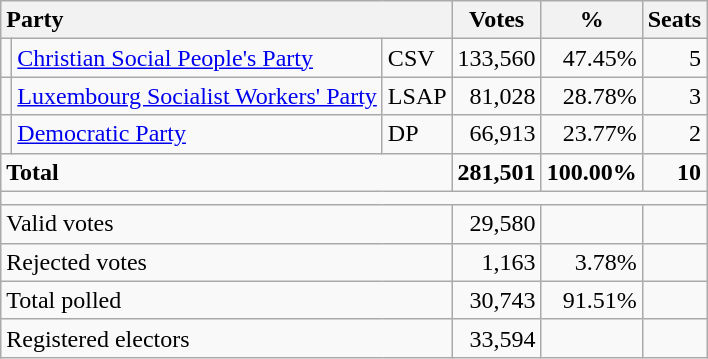<table class="wikitable" border="1" style="text-align:right;">
<tr>
<th style="text-align:left;" valign=bottom colspan=3>Party</th>
<th align=center valign=bottom width="50">Votes</th>
<th align=center valign=bottom width="50">%</th>
<th align=center>Seats</th>
</tr>
<tr>
<td></td>
<td align=left><a href='#'>Christian Social People's Party</a></td>
<td align=left>CSV</td>
<td>133,560</td>
<td>47.45%</td>
<td>5</td>
</tr>
<tr>
<td></td>
<td align=left><a href='#'>Luxembourg Socialist Workers' Party</a></td>
<td align=left>LSAP</td>
<td>81,028</td>
<td>28.78%</td>
<td>3</td>
</tr>
<tr>
<td></td>
<td align=left><a href='#'>Democratic Party</a></td>
<td align=left>DP</td>
<td>66,913</td>
<td>23.77%</td>
<td>2</td>
</tr>
<tr style="font-weight:bold">
<td align=left colspan=3>Total</td>
<td>281,501</td>
<td>100.00%</td>
<td>10</td>
</tr>
<tr>
<td colspan=6 height="2"></td>
</tr>
<tr>
<td align=left colspan=3>Valid votes</td>
<td>29,580</td>
<td></td>
<td></td>
</tr>
<tr>
<td align=left colspan=3>Rejected votes</td>
<td>1,163</td>
<td>3.78%</td>
<td></td>
</tr>
<tr>
<td align=left colspan=3>Total polled</td>
<td>30,743</td>
<td>91.51%</td>
<td></td>
</tr>
<tr>
<td align=left colspan=3>Registered electors</td>
<td>33,594</td>
<td></td>
<td></td>
</tr>
</table>
